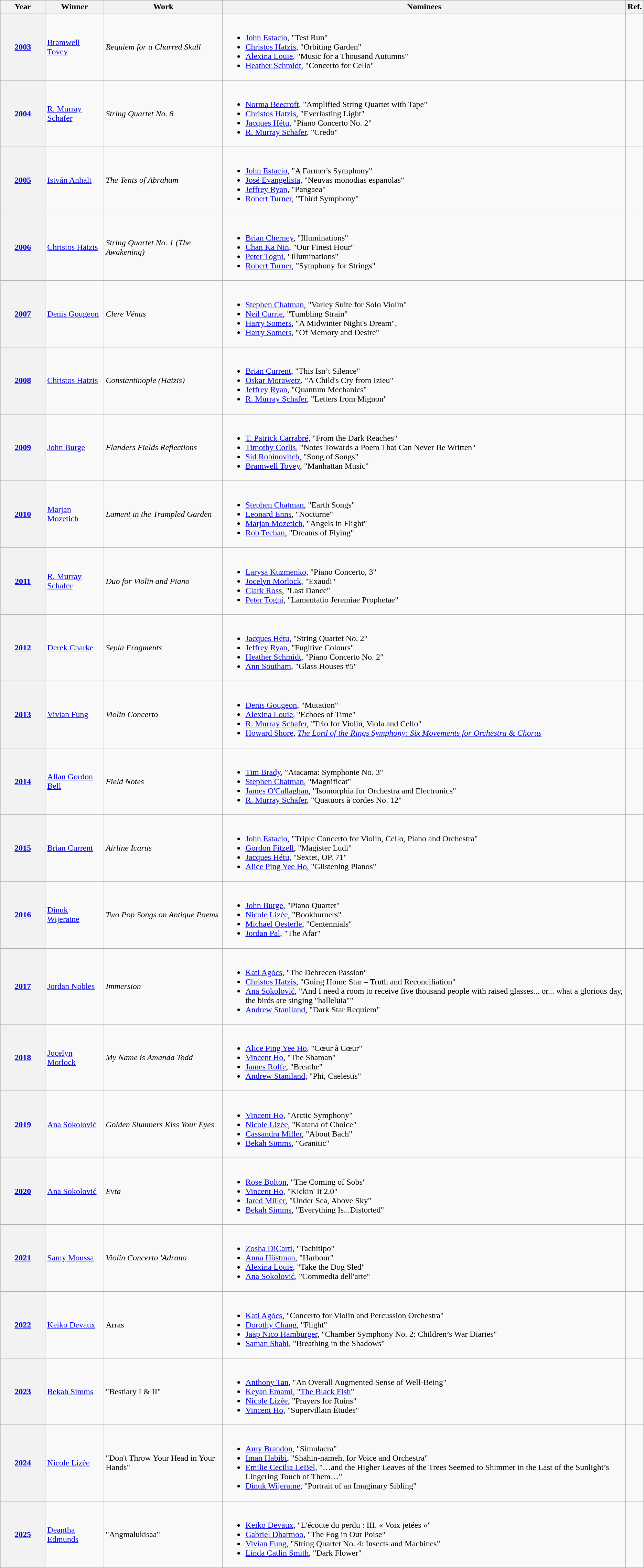<table class="wikitable sortable">
<tr>
<th scope="col" style="width:5em;">Year</th>
<th scope="col">Winner</th>
<th scope="col">Work</th>
<th scope="col" class="unsortable">Nominees</th>
<th scope="col" class="unsortable">Ref.</th>
</tr>
<tr>
<th style="text-align:center;" scope="row"><a href='#'>2003</a></th>
<td><a href='#'>Bramwell Tovey</a></td>
<td><em>Requiem for a Charred Skull</em></td>
<td><br><ul><li><a href='#'>John Estacio</a>, "Test Run"</li><li><a href='#'>Christos Hatzis</a>, "Orbiting Garden"</li><li><a href='#'>Alexina Louie</a>, "Music for a Thousand Autumns"</li><li><a href='#'>Heather Schmidt</a>, "Concerto for Cello"</li></ul></td>
<td align="center"></td>
</tr>
<tr>
<th style="text-align:center;" scope="row"><a href='#'>2004</a></th>
<td><a href='#'>R. Murray Schafer</a></td>
<td><em>String Quartet No. 8</em></td>
<td><br><ul><li><a href='#'>Norma Beecroft</a>, "Amplified String Quartet with Tape"</li><li><a href='#'>Christos Hatzis</a>, "Everlasting Light"</li><li><a href='#'>Jacques Hétu</a>, "Piano Concerto No. 2"</li><li><a href='#'>R. Murray Schafer</a>, "Credo"</li></ul></td>
<td align="center"></td>
</tr>
<tr>
<th style="text-align:center;" scope="row"><a href='#'>2005</a></th>
<td><a href='#'>István Anhalt</a></td>
<td><em>The Tents of Abraham</em></td>
<td><br><ul><li><a href='#'>John Estacio</a>, "A Farmer's Symphony"</li><li><a href='#'>José Evangelista</a>, "Neuvas monodias espanolas"</li><li><a href='#'>Jeffrey Ryan</a>, "Pangaea"</li><li><a href='#'>Robert Turner</a>, "Third Symphony"</li></ul></td>
<td align="center"></td>
</tr>
<tr>
<th style="text-align:center;" scope="row"><a href='#'>2006</a></th>
<td><a href='#'>Christos Hatzis</a></td>
<td><em>String Quartet No. 1 (The Awakening)</em></td>
<td><br><ul><li><a href='#'>Brian Cherney</a>, "Illuminations"</li><li><a href='#'>Chan Ka Nin</a>, "Our Finest Hour"</li><li><a href='#'>Peter Togni</a>, "Illuminations"</li><li><a href='#'>Robert Turner</a>, "Symphony for Strings"</li></ul></td>
<td align="center"></td>
</tr>
<tr>
<th style="text-align:center;" scope="row"><a href='#'>2007</a></th>
<td><a href='#'>Denis Gougeon</a></td>
<td><em>Clere Vénus</em></td>
<td><br><ul><li><a href='#'>Stephen Chatman</a>, "Varley Suite for Solo Violin"</li><li><a href='#'>Neil Currie</a>, "Tumbling Strain"</li><li><a href='#'>Harry Somers</a>, "A Midwinter Night's Dream",</li><li><a href='#'>Harry Somers</a>, "Of Memory and Desire"</li></ul></td>
<td align="center"></td>
</tr>
<tr>
<th style="text-align:center;" scope="row"><a href='#'>2008</a></th>
<td><a href='#'>Christos Hatzis</a></td>
<td><em>Constantinople (Hatzis)</em></td>
<td><br><ul><li><a href='#'>Brian Current</a>, "This Isn’t Silence"</li><li><a href='#'>Oskar Morawetz</a>, "A Child's Cry from Izieu"</li><li><a href='#'>Jeffrey Ryan</a>, "Quantum Mechanics"</li><li><a href='#'>R. Murray Schafer</a>, "Letters from Mignon"</li></ul></td>
<td align="center"></td>
</tr>
<tr>
<th style="text-align:center;" scope="row"><a href='#'>2009</a></th>
<td><a href='#'>John Burge</a></td>
<td><em>Flanders Fields Reflections</em></td>
<td><br><ul><li><a href='#'>T. Patrick Carrabré</a>, "From the Dark Reaches"</li><li><a href='#'>Timothy Corlis</a>, "Notes Towards a Poem That Can Never Be Written"</li><li><a href='#'>Sid Robinovitch</a>, "Song of Songs"</li><li><a href='#'>Bramwell Tovey</a>, "Manhattan Music"</li></ul></td>
<td align="center"></td>
</tr>
<tr>
<th style="text-align:center;" scope="row"><a href='#'>2010</a></th>
<td><a href='#'>Marjan Mozetich</a></td>
<td><em>Lament in the Trampled Garden</em></td>
<td><br><ul><li><a href='#'>Stephen Chatman</a>, "Earth Songs"</li><li><a href='#'>Leonard Enns</a>, "Nocturne"</li><li><a href='#'>Marjan Mozetich</a>, "Angels in Flight"</li><li><a href='#'>Rob Teehan</a>, "Dreams of Flying"</li></ul></td>
<td align="center"></td>
</tr>
<tr>
<th style="text-align:center;" scope="row"><a href='#'>2011</a></th>
<td><a href='#'>R. Murray Schafer</a></td>
<td><em>Duo for Violin and Piano</em></td>
<td><br><ul><li><a href='#'>Larysa Kuzmenko</a>, "Piano Concerto, 3"</li><li><a href='#'>Jocelyn Morlock</a>, "Exaudi"</li><li><a href='#'>Clark Ross</a>, "Last Dance"</li><li><a href='#'>Peter Togni</a>, "Lamentatio Jeremiae Prophetae"</li></ul></td>
<td align="center"></td>
</tr>
<tr>
<th style="text-align:center;" scope="row"><a href='#'>2012</a></th>
<td><a href='#'>Derek Charke</a></td>
<td><em>Sepia Fragments</em></td>
<td><br><ul><li><a href='#'>Jacques Hétu</a>, "String Quartet No. 2"</li><li><a href='#'>Jeffrey Ryan</a>, "Fugitive Colours"</li><li><a href='#'>Heather Schmidt</a>, "Piano Concerto No. 2"</li><li><a href='#'>Ann Southam</a>, "Glass Houses #5"</li></ul></td>
<td align="center"></td>
</tr>
<tr>
<th style="text-align:center;" scope="row"><a href='#'>2013</a></th>
<td><a href='#'>Vivian Fung</a></td>
<td><em>Violin Concerto</em></td>
<td><br><ul><li><a href='#'>Denis Gougeon</a>, "Mutation"</li><li><a href='#'>Alexina Louie</a>, "Echoes of Time"</li><li><a href='#'>R. Murray Schafer</a>, "Trio for Violin, Viola and Cello"</li><li><a href='#'>Howard Shore</a>, <em><a href='#'>The Lord of the Rings Symphony: Six Movements for Orchestra & Chorus</a></em></li></ul></td>
<td align="center"></td>
</tr>
<tr>
<th style="text-align:center;" scope="row"><a href='#'>2014</a></th>
<td><a href='#'>Allan Gordon Bell</a></td>
<td><em>Field Notes</em></td>
<td><br><ul><li><a href='#'>Tim Brady</a>, "Atacama: Symphonie No. 3"</li><li><a href='#'>Stephen Chatman</a>, "Magnificat"</li><li><a href='#'>James O'Callaghan</a>, "Isomorphia for Orchestra and Electronics"</li><li><a href='#'>R. Murray Schafer</a>, "Quatuors à cordes No. 12"</li></ul></td>
<td align="center"></td>
</tr>
<tr>
<th style="text-align:center;" scope="row"><a href='#'>2015</a></th>
<td><a href='#'>Brian Current</a></td>
<td><em>Airline Icarus</em></td>
<td><br><ul><li><a href='#'>John Estacio</a>, "Triple Concerto for Violin, Cello, Piano and Orchestra"</li><li><a href='#'>Gordon Fitzell</a>, "Magister Ludi"</li><li><a href='#'>Jacques Hétu</a>, "Sextet, OP. 71"</li><li><a href='#'>Alice Ping Yee Ho</a>, "Glistening Pianos"</li></ul></td>
<td align="center"></td>
</tr>
<tr>
<th style="text-align:center;" scope="row"><a href='#'>2016</a></th>
<td><a href='#'>Dinuk Wijeratne</a></td>
<td><em>Two Pop Songs on Antique Poems</em></td>
<td><br><ul><li><a href='#'>John Burge</a>, "Piano Quartet"</li><li><a href='#'>Nicole Lizée</a>, "Bookburners"</li><li><a href='#'>Michael Oesterle</a>, "Centennials"</li><li><a href='#'>Jordan Pal</a>, "The Afar"</li></ul></td>
<td align="center"></td>
</tr>
<tr>
<th style="text-align:center;" scope="row"><a href='#'>2017</a></th>
<td><a href='#'>Jordan Nobles</a></td>
<td><em>Immersion</em></td>
<td><br><ul><li><a href='#'>Kati Agócs</a>, "The Debrecen Passion"</li><li><a href='#'>Christos Hatzis</a>, "Going Home Star – Truth and Reconciliation"</li><li><a href='#'>Ana Sokolović</a>, "And I need a room to receive five thousand people with raised glasses... or... what a glorious day, the birds are singing "halleluia""</li><li><a href='#'>Andrew Staniland</a>, "Dark Star Requiem"</li></ul></td>
<td align="center"></td>
</tr>
<tr>
<th style="text-align:center;" scope="row"><a href='#'>2018</a></th>
<td><a href='#'>Jocelyn Morlock</a></td>
<td><em>My Name is Amanda Todd</em></td>
<td><br><ul><li><a href='#'>Alice Ping Yee Ho</a>, "Cœur à Cœur"</li><li><a href='#'>Vincent Ho</a>, "The Shaman"</li><li><a href='#'>James Rolfe</a>, "Breathe"</li><li><a href='#'>Andrew Staniland</a>, "Phi, Caelestis"</li></ul></td>
<td align="center"></td>
</tr>
<tr>
<th style="text-align:center;" scope="row"><a href='#'>2019</a></th>
<td><a href='#'>Ana Sokolović</a></td>
<td><em>Golden Slumbers Kiss Your Eyes</em></td>
<td><br><ul><li><a href='#'>Vincent Ho</a>, "Arctic Symphony"</li><li><a href='#'>Nicole Lizée</a>, "Katana of Choice"</li><li><a href='#'>Cassandra Miller</a>, "About Bach"</li><li><a href='#'>Bekah Simms</a>, "Granitic"</li></ul></td>
<td align="center"></td>
</tr>
<tr>
<th style="text-align:center;" scope="row"><a href='#'>2020</a></th>
<td><a href='#'>Ana Sokolović</a></td>
<td><em>Evta</em></td>
<td><br><ul><li><a href='#'>Rose Bolton</a>, "The Coming of Sobs"</li><li><a href='#'>Vincent Ho</a>, "Kickin' It 2.0"</li><li><a href='#'>Jared Miller</a>, "Under Sea, Above Sky"</li><li><a href='#'>Bekah Simms</a>, "Everything Is...Distorted"</li></ul></td>
<td align="center"></td>
</tr>
<tr>
<th style="text-align:center;" scope="row"><a href='#'>2021</a></th>
<td><a href='#'>Samy Moussa</a></td>
<td><em>Violin Concerto 'Adrano<strong></td>
<td><br><ul><li><a href='#'>Zosha DiCarti</a>, "Tachitipo"</li><li><a href='#'>Anna Höstman</a>, "Harbour"</li><li><a href='#'>Alexina Louie</a>, "Take the Dog Sled"</li><li><a href='#'>Ana Sokolović</a>, "Commedia dell'arte"</li></ul></td>
<td align="center"></td>
</tr>
<tr>
<th style="text-align:center;" scope="row"><a href='#'>2022</a></th>
<td><a href='#'>Keiko Devaux</a></td>
<td></em>Arras<em></td>
<td><br><ul><li><a href='#'>Kati Agócs</a>, "Concerto for Violin and Percussion Orchestra"</li><li><a href='#'>Dorothy Chang</a>, "Flight"</li><li><a href='#'>Jaap Nico Hamburger</a>, "Chamber Symphony No. 2: Children’s War Diaries"</li><li><a href='#'>Saman Shahi</a>, "Breathing in the Shadows"</li></ul></td>
<td align="center"></td>
</tr>
<tr>
<th scope="row"><a href='#'>2023</a></th>
<td><a href='#'>Bekah Simms</a></td>
<td>"Bestiary I & II"</td>
<td><br><ul><li><a href='#'>Anthony Tan</a>, "An Overall Augmented Sense of Well-Being"</li><li><a href='#'>Keyan Emami</a>, "<a href='#'>The Black Fish</a>"</li><li><a href='#'>Nicole Lizée</a>, "Prayers for Ruins"</li><li><a href='#'>Vincent Ho</a>, "Supervillain Études"</li></ul></td>
<td align="center"></td>
</tr>
<tr>
<th scope="row"><a href='#'>2024</a></th>
<td><a href='#'>Nicole Lizée</a></td>
<td>"Don't Throw Your Head in Your Hands"</td>
<td><br><ul><li><a href='#'>Amy Brandon</a>, "Simulacra"</li><li><a href='#'>Iman Habibi</a>, "Shāhīn-nāmeh, for Voice and Orchestra"</li><li><a href='#'>Emilie Cecilia LeBel</a>, "…and the Higher Leaves of the Trees Seemed to Shimmer in the Last of the Sunlight’s Lingering Touch of Them…"</li><li><a href='#'>Dinuk Wijeratne</a>, "Portrait of an Imaginary Sibling"</li></ul></td>
<td align="center"></td>
</tr>
<tr>
<th scope="row"><a href='#'>2025</a></th>
<td><a href='#'>Deantha Edmunds</a></td>
<td>"Angmalukisaa"</td>
<td><br><ul><li><a href='#'>Keiko Devaux</a>, "L'écoute du perdu : III. « Voix jetées »"</li><li><a href='#'>Gabriel Dharmoo</a>, "The Fog in Our Poise"</li><li><a href='#'>Vivian Fung</a>, "String Quartet No. 4: Insects and Machines"</li><li><a href='#'>Linda Catlin Smith</a>, "Dark Flower"</li></ul></td>
<td align="center"></td>
</tr>
</table>
